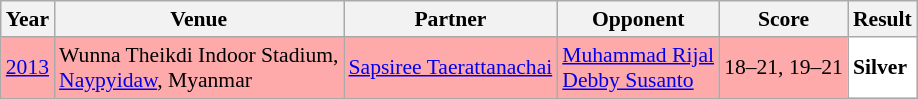<table class="sortable wikitable" style="font-size: 90%;">
<tr>
<th>Year</th>
<th>Venue</th>
<th>Partner</th>
<th>Opponent</th>
<th>Score</th>
<th>Result</th>
</tr>
<tr style="background:#FFAAAA">
<td align="center"><a href='#'>2013</a></td>
<td align="left">Wunna Theikdi Indoor Stadium,<br><a href='#'>Naypyidaw</a>, Myanmar</td>
<td align="left"> <a href='#'>Sapsiree Taerattanachai</a></td>
<td align="left"> <a href='#'>Muhammad Rijal</a><br> <a href='#'>Debby Susanto</a></td>
<td align="left">18–21, 19–21</td>
<td style="text-align:left; background:white"> <strong>Silver</strong></td>
</tr>
</table>
